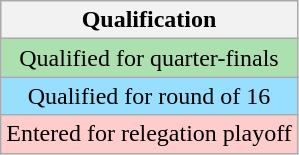<table class="wikitable" style="text-align:center">
<tr>
<th>Qualification</th>
</tr>
<tr style="background: #ACE1AF;">
<td>Qualified for quarter-finals</td>
</tr>
<tr style="background: #97DEFF;">
<td>Qualified for round of 16</td>
</tr>
<tr style="background:#FFCCCC">
<td>Entered for relegation playoff</td>
</tr>
</table>
